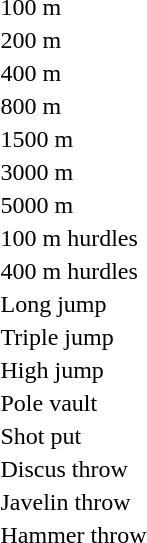<table>
<tr>
<td>100 m</td>
<td></td>
<td></td>
<td></td>
</tr>
<tr>
<td>200 m</td>
<td></td>
<td></td>
<td></td>
</tr>
<tr>
<td>400 m</td>
<td></td>
<td></td>
<td></td>
</tr>
<tr>
<td>800 m</td>
<td></td>
<td></td>
<td></td>
</tr>
<tr>
<td>1500 m</td>
<td></td>
<td></td>
<td></td>
</tr>
<tr>
<td>3000 m</td>
<td></td>
<td></td>
<td></td>
</tr>
<tr>
<td>5000 m</td>
<td></td>
<td></td>
<td></td>
</tr>
<tr>
<td>100 m hurdles</td>
<td></td>
<td></td>
<td></td>
</tr>
<tr>
<td>400 m hurdles</td>
<td></td>
<td></td>
<td></td>
</tr>
<tr>
<td>Long jump</td>
<td></td>
<td></td>
<td></td>
</tr>
<tr>
<td>Triple jump</td>
<td></td>
<td></td>
<td></td>
</tr>
<tr>
<td>High jump</td>
<td></td>
<td></td>
<td></td>
</tr>
<tr>
<td>Pole vault</td>
<td></td>
<td></td>
<td></td>
</tr>
<tr>
<td>Shot put</td>
<td></td>
<td></td>
<td></td>
</tr>
<tr>
<td>Discus throw</td>
<td></td>
<td></td>
<td></td>
</tr>
<tr>
<td>Javelin throw</td>
<td></td>
<td></td>
<td></td>
</tr>
<tr>
<td>Hammer throw</td>
<td></td>
<td></td>
<td></td>
</tr>
</table>
